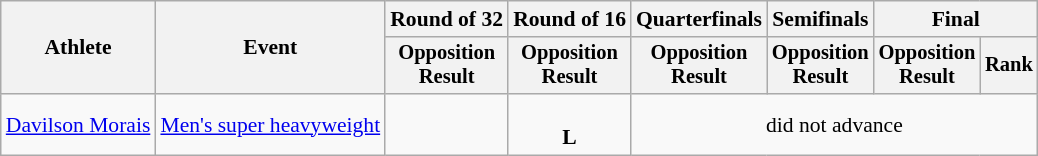<table class="wikitable" style="font-size:90%">
<tr>
<th rowspan="2">Athlete</th>
<th rowspan="2">Event</th>
<th>Round of 32</th>
<th>Round of 16</th>
<th>Quarterfinals</th>
<th>Semifinals</th>
<th colspan=2>Final</th>
</tr>
<tr style="font-size:95%">
<th>Opposition<br>Result</th>
<th>Opposition<br>Result</th>
<th>Opposition<br>Result</th>
<th>Opposition<br>Result</th>
<th>Opposition<br>Result</th>
<th>Rank</th>
</tr>
<tr align=center>
<td align=left><a href='#'>Davilson Morais</a></td>
<td align=left><a href='#'>Men's super heavyweight</a></td>
<td></td>
<td><br><strong>L</strong> </td>
<td colspan=4>did not advance</td>
</tr>
</table>
